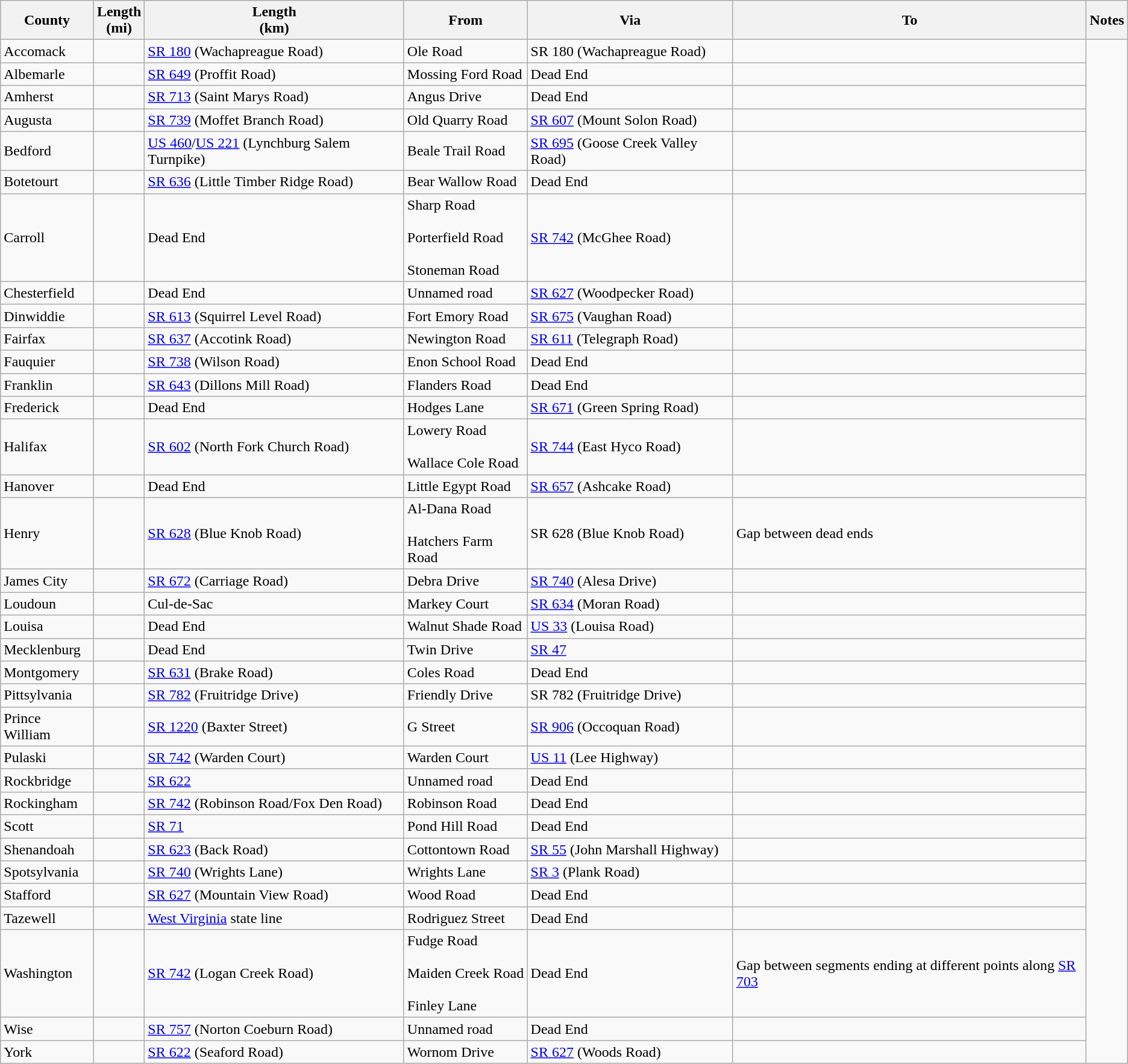<table class="wikitable sortable">
<tr>
<th>County</th>
<th>Length<br>(mi)</th>
<th>Length<br>(km)</th>
<th class="unsortable">From</th>
<th class="unsortable">Via</th>
<th class="unsortable">To</th>
<th class="unsortable">Notes</th>
</tr>
<tr>
<td id="Accomack">Accomack</td>
<td></td>
<td><a href='#'>SR 180</a> (Wachapreague Road)</td>
<td>Ole Road</td>
<td>SR 180 (Wachapreague Road)</td>
<td></td>
</tr>
<tr>
<td id="Albemarle">Albemarle</td>
<td></td>
<td><a href='#'>SR 649</a> (Proffit Road)</td>
<td>Mossing Ford Road</td>
<td>Dead End</td>
<td><br>
</td>
</tr>
<tr>
<td id="Amherst">Amherst</td>
<td></td>
<td><a href='#'>SR 713</a> (Saint Marys Road)</td>
<td>Angus Drive</td>
<td>Dead End</td>
<td><br>
</td>
</tr>
<tr>
<td id="Augusta">Augusta</td>
<td></td>
<td><a href='#'>SR 739</a> (Moffet Branch Road)</td>
<td>Old Quarry Road</td>
<td><a href='#'>SR 607</a> (Mount Solon Road)</td>
<td><br></td>
</tr>
<tr>
<td id="Bedford">Bedford</td>
<td></td>
<td><a href='#'>US 460</a>/<a href='#'>US 221</a> (Lynchburg Salem Turnpike)</td>
<td>Beale Trail Road</td>
<td><a href='#'>SR 695</a> (Goose Creek Valley Road)</td>
<td><br></td>
</tr>
<tr>
<td id="Botetourt">Botetourt</td>
<td></td>
<td><a href='#'>SR 636</a> (Little Timber Ridge Road)</td>
<td>Bear Wallow Road</td>
<td>Dead End</td>
<td><br>



</td>
</tr>
<tr>
<td id="Carroll">Carroll</td>
<td></td>
<td>Dead End</td>
<td>Sharp Road<br><br>Porterfield Road<br><br>Stoneman Road</td>
<td><a href='#'>SR 742</a> (McGhee Road)</td>
<td><br>
</td>
</tr>
<tr>
<td id="Chesterfield">Chesterfield</td>
<td></td>
<td>Dead End</td>
<td>Unnamed road</td>
<td><a href='#'>SR 627</a> (Woodpecker Road)</td>
<td><br>



</td>
</tr>
<tr>
<td id="Dinwiddie">Dinwiddie</td>
<td></td>
<td><a href='#'>SR 613</a> (Squirrel Level Road)</td>
<td>Fort Emory Road</td>
<td><a href='#'>SR 675</a> (Vaughan Road)</td>
<td><br></td>
</tr>
<tr>
<td id="Fairfax">Fairfax</td>
<td></td>
<td><a href='#'>SR 637</a> (Accotink Road)</td>
<td>Newington Road</td>
<td><a href='#'>SR 611</a> (Telegraph Road)</td>
<td></td>
</tr>
<tr>
<td id="Fauquier">Fauquier</td>
<td></td>
<td><a href='#'>SR 738</a> (Wilson Road)</td>
<td>Enon School Road</td>
<td>Dead End</td>
<td><br>
</td>
</tr>
<tr>
<td id="Franklin">Franklin</td>
<td></td>
<td><a href='#'>SR 643</a> (Dillons Mill Road)</td>
<td>Flanders Road</td>
<td>Dead End</td>
<td></td>
</tr>
<tr>
<td id="Frederick">Frederick</td>
<td></td>
<td>Dead End</td>
<td>Hodges Lane</td>
<td><a href='#'>SR 671</a> (Green Spring Road)</td>
<td><br>




</td>
</tr>
<tr>
<td id="Halifax">Halifax</td>
<td></td>
<td><a href='#'>SR 602</a> (North Fork Church Road)</td>
<td>Lowery Road<br><br>Wallace Cole Road</td>
<td><a href='#'>SR 744</a> (East Hyco Road)</td>
<td></td>
</tr>
<tr>
<td id="Hanover">Hanover</td>
<td></td>
<td>Dead End</td>
<td>Little Egypt Road</td>
<td><a href='#'>SR 657</a> (Ashcake Road)</td>
<td><br></td>
</tr>
<tr>
<td id="Henry">Henry</td>
<td></td>
<td><a href='#'>SR 628</a> (Blue Knob Road)</td>
<td>Al-Dana Road<br><br>Hatchers Farm Road</td>
<td>SR 628 (Blue Knob Road)</td>
<td>Gap between dead ends<br>
</td>
</tr>
<tr>
<td id="James City">James City</td>
<td></td>
<td><a href='#'>SR 672</a> (Carriage Road)</td>
<td>Debra Drive</td>
<td><a href='#'>SR 740</a> (Alesa Drive)</td>
<td><br>



</td>
</tr>
<tr>
<td id="Loudoun">Loudoun</td>
<td></td>
<td>Cul-de-Sac</td>
<td>Markey Court</td>
<td><a href='#'>SR 634</a> (Moran Road)</td>
<td></td>
</tr>
<tr>
<td id="Louisa">Louisa</td>
<td></td>
<td>Dead End</td>
<td>Walnut Shade Road</td>
<td><a href='#'>US 33</a> (Louisa Road)</td>
<td><br>

</td>
</tr>
<tr>
<td id="Mecklenburg">Mecklenburg</td>
<td></td>
<td>Dead End</td>
<td>Twin Drive</td>
<td><a href='#'>SR 47</a></td>
<td><br></td>
</tr>
<tr>
<td id="Montgomery">Montgomery</td>
<td></td>
<td><a href='#'>SR 631</a> (Brake Road)</td>
<td>Coles Road</td>
<td>Dead End</td>
<td><br>






</td>
</tr>
<tr>
<td id="Pittsylvania">Pittsylvania</td>
<td></td>
<td><a href='#'>SR 782</a> (Fruitridge Drive)</td>
<td>Friendly Drive</td>
<td>SR 782 (Fruitridge Drive)</td>
<td><br>

</td>
</tr>
<tr>
<td id="Prince William">Prince William</td>
<td></td>
<td><a href='#'>SR 1220</a> (Baxter Street)</td>
<td>G Street</td>
<td><a href='#'>SR 906</a> (Occoquan Road)</td>
<td></td>
</tr>
<tr>
<td id="Pulaski">Pulaski</td>
<td></td>
<td><a href='#'>SR 742</a> (Warden Court)</td>
<td>Warden Court</td>
<td><a href='#'>US 11</a> (Lee Highway)</td>
<td><br>

</td>
</tr>
<tr>
<td id="Rockbridge">Rockbridge</td>
<td></td>
<td><a href='#'>SR 622</a></td>
<td>Unnamed road</td>
<td>Dead End</td>
<td></td>
</tr>
<tr>
<td id="Rockingham">Rockingham</td>
<td></td>
<td><a href='#'>SR 742</a> (Robinson Road/Fox Den Road)</td>
<td>Robinson Road</td>
<td>Dead End</td>
<td><br></td>
</tr>
<tr>
<td id="Scott">Scott</td>
<td></td>
<td><a href='#'>SR 71</a></td>
<td>Pond Hill Road</td>
<td>Dead End</td>
<td></td>
</tr>
<tr>
<td id="Shenandoah">Shenandoah</td>
<td></td>
<td><a href='#'>SR 623</a> (Back Road)</td>
<td>Cottontown Road</td>
<td><a href='#'>SR 55</a> (John Marshall Highway)</td>
<td><br>
</td>
</tr>
<tr>
<td id="Spotsylvania">Spotsylvania</td>
<td></td>
<td><a href='#'>SR 740</a> (Wrights Lane)</td>
<td>Wrights Lane</td>
<td><a href='#'>SR 3</a> (Plank Road)</td>
<td></td>
</tr>
<tr>
<td id="Stafford">Stafford</td>
<td></td>
<td><a href='#'>SR 627</a> (Mountain View Road)</td>
<td>Wood Road</td>
<td>Dead End</td>
<td><br>
</td>
</tr>
<tr>
<td id="Tazewell">Tazewell</td>
<td></td>
<td><a href='#'>West Virginia</a> state line</td>
<td>Rodriguez Street</td>
<td>Dead End</td>
<td><br></td>
</tr>
<tr>
<td id="Washington">Washington</td>
<td></td>
<td><a href='#'>SR 742</a> (Logan Creek Road)</td>
<td>Fudge Road<br><br>Maiden Creek Road<br><br>Finley Lane</td>
<td>Dead End</td>
<td>Gap between segments ending at different points along <a href='#'>SR 703</a><br></td>
</tr>
<tr>
<td id="Wise">Wise</td>
<td></td>
<td><a href='#'>SR 757</a> (Norton Coeburn Road)</td>
<td>Unnamed road</td>
<td>Dead End</td>
<td><br></td>
</tr>
<tr>
<td id="York">York</td>
<td></td>
<td><a href='#'>SR 622</a> (Seaford Road)</td>
<td>Wornom Drive</td>
<td><a href='#'>SR 627</a> (Woods Road)</td>
<td></td>
</tr>
</table>
